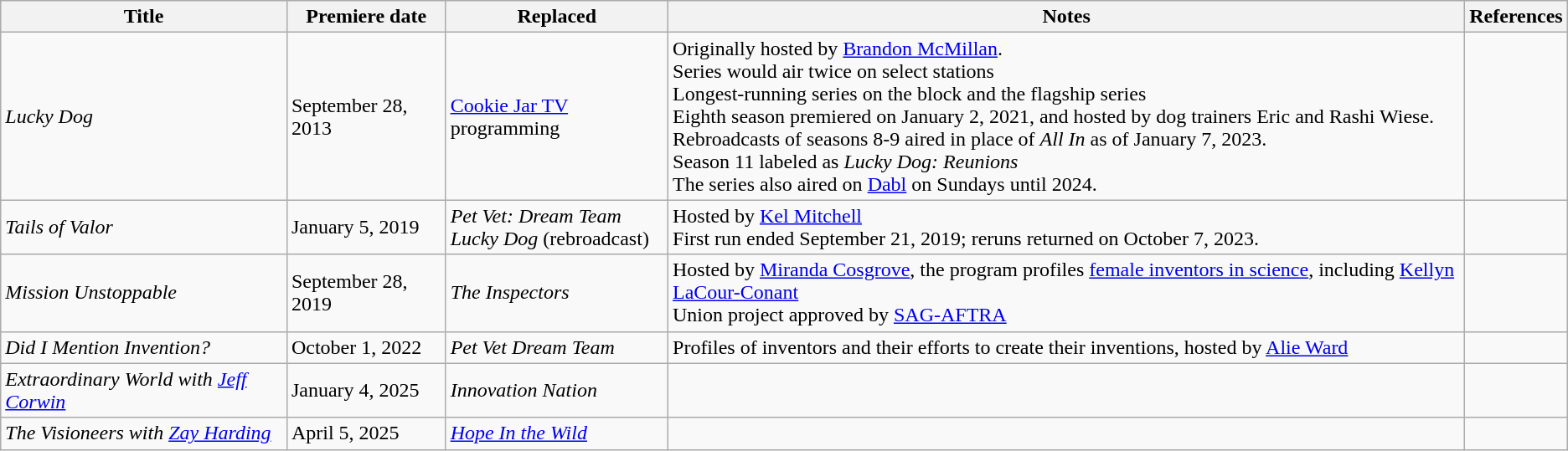<table class="wikitable sortable">
<tr>
<th>Title</th>
<th>Premiere date</th>
<th>Replaced</th>
<th>Notes</th>
<th>References</th>
</tr>
<tr>
<td><em>Lucky Dog</em></td>
<td>September 28, 2013</td>
<td><a href='#'>Cookie Jar TV</a> programming</td>
<td>Originally hosted by <a href='#'>Brandon McMillan</a>.<br>Series would air twice on select stations<br>Longest-running series on the block and the flagship series<br>Eighth season premiered on January 2, 2021, and hosted by dog trainers Eric and Rashi Wiese.<br>Rebroadcasts of seasons 8-9 aired in place of <em>All In</em> as of January 7, 2023.<br>Season 11 labeled as <em>Lucky Dog: Reunions</em><br>The series also aired on <a href='#'>Dabl</a> on Sundays until 2024.</td>
<td></td>
</tr>
<tr>
<td><em>Tails of Valor</em></td>
<td>January 5, 2019</td>
<td><em>Pet Vet: Dream Team</em><br><em>Lucky Dog</em> (rebroadcast)</td>
<td>Hosted by <a href='#'>Kel Mitchell</a><br>First run ended September 21, 2019; reruns returned on October 7, 2023.</td>
<td></td>
</tr>
<tr>
<td><em>Mission Unstoppable</em></td>
<td>September 28, 2019</td>
<td><em>The Inspectors</em></td>
<td>Hosted by <a href='#'>Miranda Cosgrove</a>, the program profiles <a href='#'>female inventors in science</a>, including <a href='#'>Kellyn LaCour-Conant</a><br>Union project approved by <a href='#'>SAG-AFTRA</a></td>
<td></td>
</tr>
<tr>
<td><em>Did I Mention Invention?</em></td>
<td>October 1, 2022</td>
<td><em>Pet Vet Dream Team</em></td>
<td>Profiles of inventors and their efforts to create their inventions, hosted by <a href='#'>Alie Ward</a></td>
<td></td>
</tr>
<tr>
<td><em>Extraordinary World with <a href='#'>Jeff Corwin</a></em></td>
<td>January 4, 2025</td>
<td><em>Innovation Nation</em></td>
<td></td>
<td></td>
</tr>
<tr>
<td><em>The Visioneers with <a href='#'>Zay Harding</a></em></td>
<td>April 5, 2025</td>
<td><em><a href='#'>Hope In the Wild</a></em></td>
<td></td>
<td></td>
</tr>
</table>
